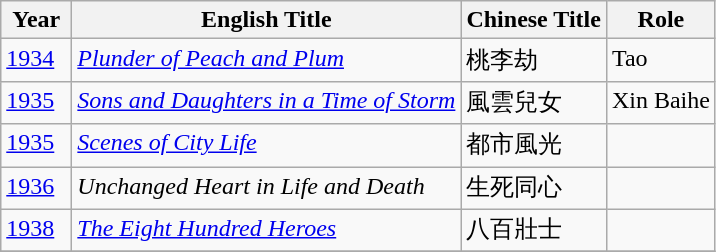<table class="wikitable">
<tr>
<th align="left" valign="top" width="40">Year</th>
<th align="left" valign="top">English Title</th>
<th align="left" valign="top">Chinese Title</th>
<th align="left" valign="top">Role</th>
</tr>
<tr>
<td align="left" valign="top"><a href='#'>1934</a></td>
<td align="left" valign="top"><em><a href='#'>Plunder of Peach and Plum</a></em></td>
<td align="left" valign="top">桃李劫</td>
<td align="left" valign="top">Tao</td>
</tr>
<tr>
<td align="left" valign="top"><a href='#'>1935</a></td>
<td align="left" valign="top"><em><a href='#'>Sons and Daughters in a Time of Storm</a></em></td>
<td align="left" valign="top">風雲兒女</td>
<td align="left" valign="top">Xin Baihe</td>
</tr>
<tr>
<td align="left" valign="top"><a href='#'>1935</a></td>
<td align="left" valign="top"><em><a href='#'>Scenes of City Life</a></em></td>
<td align="left" valign="top">都市風光</td>
<td align="left" valign="top"></td>
</tr>
<tr>
<td align="left" valign="top"><a href='#'>1936</a></td>
<td align="left" valign="top"><em>Unchanged Heart in Life and Death </em></td>
<td align="left" valign="top">生死同心</td>
<td align="left" valign="top"></td>
</tr>
<tr>
<td align="left" valign="top"><a href='#'>1938</a></td>
<td align="left" valign="top"><em><a href='#'>The Eight Hundred Heroes</a></em></td>
<td align="left" valign="top">八百壯士</td>
<td align="left" valign="top"></td>
</tr>
<tr>
</tr>
</table>
